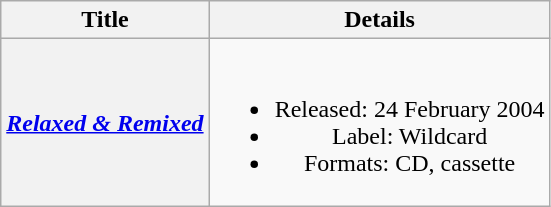<table class="wikitable plainrowheaders" style="text-align:center;">
<tr>
<th scope="col">Title</th>
<th scope="col">Details</th>
</tr>
<tr>
<th scope="row"><em><a href='#'>Relaxed & Remixed</a></em></th>
<td><br><ul><li>Released: 24 February 2004</li><li>Label: Wildcard</li><li>Formats: CD, cassette</li></ul></td>
</tr>
</table>
